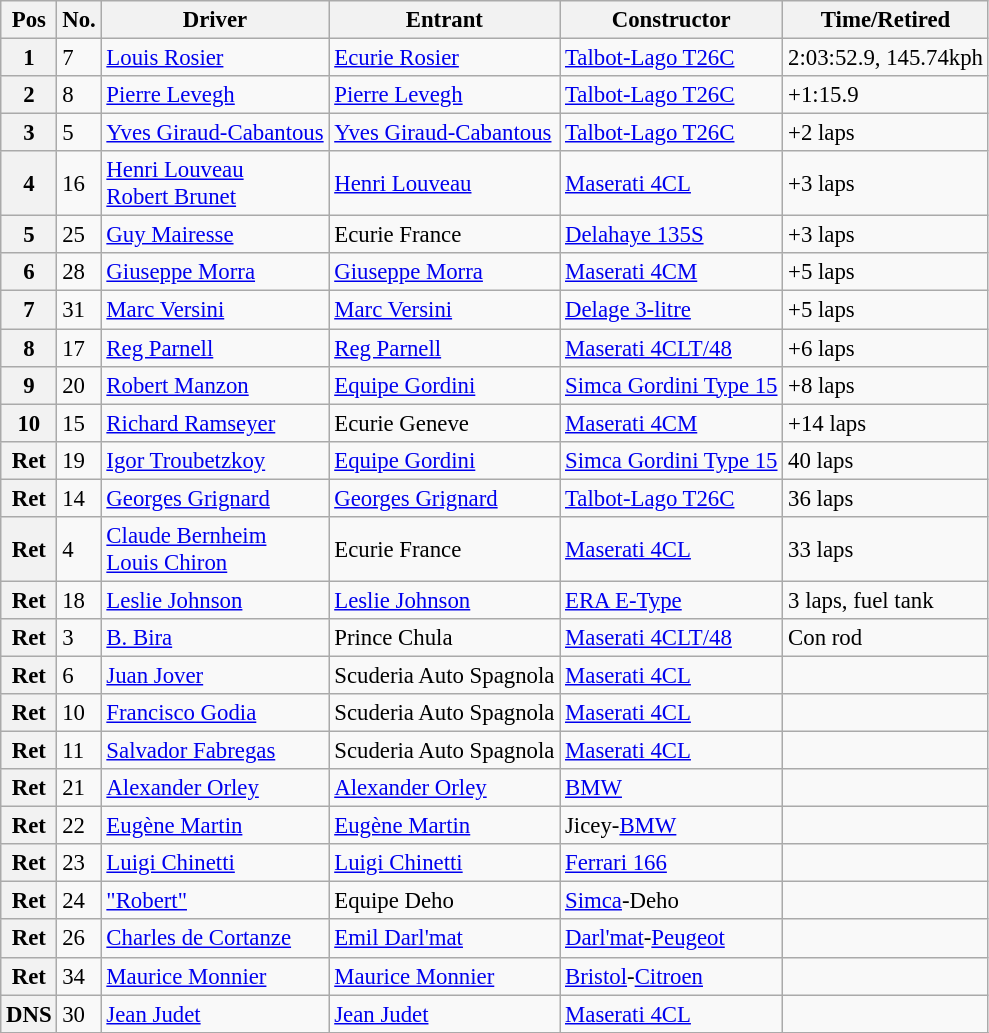<table class="wikitable" style="font-size: 95%;">
<tr>
<th>Pos</th>
<th>No.</th>
<th>Driver</th>
<th>Entrant</th>
<th>Constructor</th>
<th>Time/Retired</th>
</tr>
<tr>
<th>1</th>
<td>7</td>
<td> <a href='#'>Louis Rosier</a></td>
<td><a href='#'>Ecurie Rosier</a></td>
<td><a href='#'>Talbot-Lago T26C</a></td>
<td>2:03:52.9, 145.74kph</td>
</tr>
<tr>
<th>2</th>
<td>8</td>
<td> <a href='#'>Pierre Levegh</a></td>
<td><a href='#'>Pierre Levegh</a></td>
<td><a href='#'>Talbot-Lago T26C</a></td>
<td>+1:15.9</td>
</tr>
<tr>
<th>3</th>
<td>5</td>
<td> <a href='#'>Yves Giraud-Cabantous</a></td>
<td><a href='#'>Yves Giraud-Cabantous</a></td>
<td><a href='#'>Talbot-Lago T26C</a></td>
<td>+2 laps</td>
</tr>
<tr>
<th>4</th>
<td>16</td>
<td> <a href='#'>Henri Louveau</a><br> <a href='#'>Robert Brunet</a></td>
<td><a href='#'>Henri Louveau</a></td>
<td><a href='#'>Maserati 4CL</a></td>
<td>+3 laps</td>
</tr>
<tr>
<th>5</th>
<td>25</td>
<td> <a href='#'>Guy Mairesse</a></td>
<td>Ecurie France</td>
<td><a href='#'>Delahaye 135S</a></td>
<td>+3 laps</td>
</tr>
<tr>
<th>6</th>
<td>28</td>
<td> <a href='#'>Giuseppe Morra</a></td>
<td><a href='#'>Giuseppe Morra</a></td>
<td><a href='#'>Maserati 4CM</a></td>
<td>+5 laps</td>
</tr>
<tr>
<th>7</th>
<td>31</td>
<td> <a href='#'>Marc Versini</a></td>
<td><a href='#'>Marc Versini</a></td>
<td><a href='#'>Delage 3-litre</a></td>
<td>+5 laps</td>
</tr>
<tr>
<th>8</th>
<td>17</td>
<td> <a href='#'>Reg Parnell</a></td>
<td><a href='#'>Reg Parnell</a></td>
<td><a href='#'>Maserati 4CLT/48</a></td>
<td>+6 laps</td>
</tr>
<tr>
<th>9</th>
<td>20</td>
<td> <a href='#'>Robert Manzon</a></td>
<td><a href='#'>Equipe Gordini</a></td>
<td><a href='#'>Simca Gordini Type 15</a></td>
<td>+8 laps</td>
</tr>
<tr>
<th>10</th>
<td>15</td>
<td> <a href='#'>Richard Ramseyer</a></td>
<td>Ecurie Geneve</td>
<td><a href='#'>Maserati 4CM</a></td>
<td>+14 laps</td>
</tr>
<tr>
<th>Ret</th>
<td>19</td>
<td> <a href='#'>Igor Troubetzkoy</a></td>
<td><a href='#'>Equipe Gordini</a></td>
<td><a href='#'>Simca Gordini Type 15</a></td>
<td>40 laps</td>
</tr>
<tr>
<th>Ret</th>
<td>14</td>
<td> <a href='#'>Georges Grignard</a></td>
<td><a href='#'>Georges Grignard</a></td>
<td><a href='#'>Talbot-Lago T26C</a></td>
<td>36 laps</td>
</tr>
<tr>
<th>Ret</th>
<td>4</td>
<td> <a href='#'>Claude Bernheim</a><br> <a href='#'>Louis Chiron</a></td>
<td>Ecurie France</td>
<td><a href='#'>Maserati 4CL</a></td>
<td>33 laps</td>
</tr>
<tr>
<th>Ret</th>
<td>18</td>
<td> <a href='#'>Leslie Johnson</a></td>
<td><a href='#'>Leslie Johnson</a></td>
<td><a href='#'>ERA E-Type</a></td>
<td>3 laps, fuel tank</td>
</tr>
<tr>
<th>Ret</th>
<td>3</td>
<td> <a href='#'>B. Bira</a></td>
<td>Prince Chula</td>
<td><a href='#'>Maserati 4CLT/48</a></td>
<td>Con rod</td>
</tr>
<tr>
<th>Ret</th>
<td>6</td>
<td> <a href='#'>Juan Jover</a></td>
<td>Scuderia Auto Spagnola</td>
<td><a href='#'>Maserati 4CL</a></td>
<td></td>
</tr>
<tr>
<th>Ret</th>
<td>10</td>
<td> <a href='#'>Francisco Godia</a></td>
<td>Scuderia Auto Spagnola</td>
<td><a href='#'>Maserati 4CL</a></td>
<td></td>
</tr>
<tr>
<th>Ret</th>
<td>11</td>
<td> <a href='#'>Salvador Fabregas</a></td>
<td>Scuderia Auto Spagnola</td>
<td><a href='#'>Maserati 4CL</a></td>
<td></td>
</tr>
<tr>
<th>Ret</th>
<td>21</td>
<td> <a href='#'>Alexander Orley</a></td>
<td><a href='#'>Alexander Orley</a></td>
<td><a href='#'>BMW</a></td>
<td></td>
</tr>
<tr>
<th>Ret</th>
<td>22</td>
<td> <a href='#'>Eugène Martin</a></td>
<td><a href='#'>Eugène Martin</a></td>
<td>Jicey-<a href='#'>BMW</a></td>
<td></td>
</tr>
<tr>
<th>Ret</th>
<td>23</td>
<td> <a href='#'>Luigi Chinetti</a></td>
<td><a href='#'>Luigi Chinetti</a></td>
<td><a href='#'>Ferrari 166</a></td>
<td></td>
</tr>
<tr>
<th>Ret</th>
<td>24</td>
<td> <a href='#'>"Robert"</a></td>
<td>Equipe Deho</td>
<td><a href='#'>Simca</a>-Deho</td>
<td></td>
</tr>
<tr>
<th>Ret</th>
<td>26</td>
<td> <a href='#'>Charles de Cortanze</a></td>
<td><a href='#'>Emil Darl'mat</a></td>
<td><a href='#'>Darl'mat</a>-<a href='#'>Peugeot</a></td>
<td></td>
</tr>
<tr>
<th>Ret</th>
<td>34</td>
<td> <a href='#'>Maurice Monnier</a></td>
<td><a href='#'>Maurice Monnier</a></td>
<td><a href='#'>Bristol</a>-<a href='#'>Citroen</a></td>
<td></td>
</tr>
<tr>
<th>DNS</th>
<td>30</td>
<td> <a href='#'>Jean Judet</a></td>
<td><a href='#'>Jean Judet</a></td>
<td><a href='#'>Maserati 4CL</a></td>
<td></td>
</tr>
<tr>
</tr>
</table>
